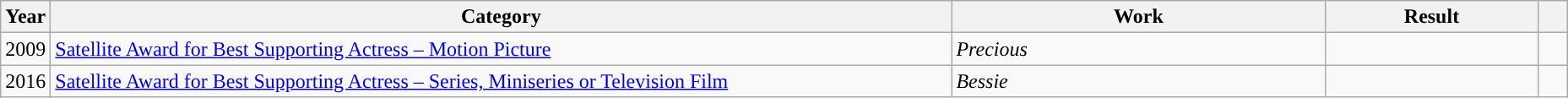<table class="wikitable">
<tr>
<th scope="col" style="width:1em;">Year</th>
<th scope="col" style="width:44em;">Category</th>
<th scope="col" style="width:18em;">Work</th>
<th scope="col" style="width:10em;">Result</th>
<th class="unsortable" style="width:1em;"></th>
</tr>
<tr>
<td>2009</td>
<td><a href='#'>Satellite Award for Best Supporting Actress – Motion Picture</a></td>
<td><em>Precious</em></td>
<td></td>
<td></td>
</tr>
<tr>
<td>2016</td>
<td><a href='#'>Satellite Award for Best Supporting Actress – Series, Miniseries or Television Film</a> </td>
<td><em>Bessie</em></td>
<td></td>
<td></td>
</tr>
</table>
